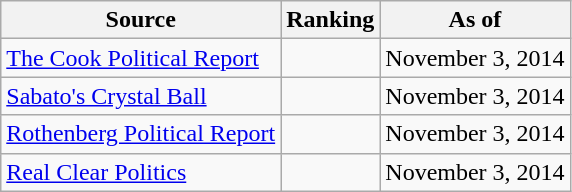<table class="wikitable" style="text-align:center">
<tr>
<th>Source</th>
<th>Ranking</th>
<th>As of</th>
</tr>
<tr>
<td align=left><a href='#'>The Cook Political Report</a></td>
<td></td>
<td>November 3, 2014</td>
</tr>
<tr>
<td align=left><a href='#'>Sabato's Crystal Ball</a></td>
<td></td>
<td>November 3, 2014</td>
</tr>
<tr>
<td align=left><a href='#'>Rothenberg Political Report</a></td>
<td></td>
<td>November 3, 2014</td>
</tr>
<tr>
<td align=left><a href='#'>Real Clear Politics</a></td>
<td></td>
<td>November 3, 2014</td>
</tr>
</table>
